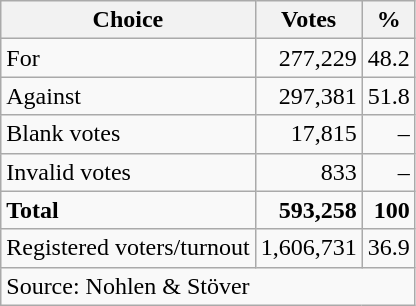<table class=wikitable style=text-align:right>
<tr>
<th>Choice</th>
<th>Votes</th>
<th>%</th>
</tr>
<tr>
<td align=left>For</td>
<td>277,229</td>
<td>48.2</td>
</tr>
<tr>
<td align=left>Against</td>
<td>297,381</td>
<td>51.8</td>
</tr>
<tr>
<td align=left>Blank votes</td>
<td>17,815</td>
<td>–</td>
</tr>
<tr>
<td align=left>Invalid votes</td>
<td>833</td>
<td>–</td>
</tr>
<tr>
<td align=left><strong>Total</strong></td>
<td><strong>593,258</strong></td>
<td><strong>100</strong></td>
</tr>
<tr>
<td align=left>Registered voters/turnout</td>
<td>1,606,731</td>
<td>36.9</td>
</tr>
<tr>
<td align=left colspan=3>Source: Nohlen & Stöver</td>
</tr>
</table>
